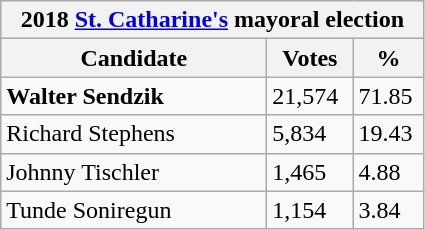<table class="wikitable">
<tr>
<th colspan="3">2018 <a href='#'>St. Catharine's</a> mayoral election</th>
</tr>
<tr>
<th style="width: 170px">Candidate</th>
<th style="width: 50px">Votes</th>
<th style="width: 40px">%</th>
</tr>
<tr>
<td><strong>Walter Sendzik</strong></td>
<td>21,574</td>
<td>71.85</td>
</tr>
<tr>
<td>Richard Stephens</td>
<td>5,834</td>
<td>19.43</td>
</tr>
<tr>
<td>Johnny Tischler</td>
<td>1,465</td>
<td>4.88</td>
</tr>
<tr>
<td>Tunde Soniregun</td>
<td>1,154</td>
<td>3.84</td>
</tr>
</table>
